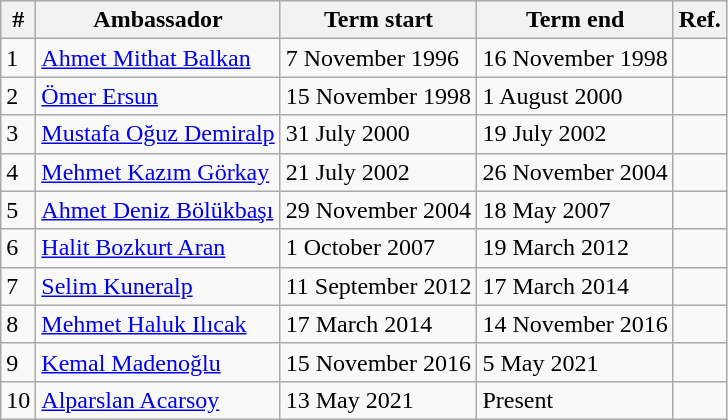<table class="wikitable">
<tr>
<th>#</th>
<th>Ambassador</th>
<th>Term start</th>
<th>Term end</th>
<th>Ref.</th>
</tr>
<tr>
<td>1</td>
<td><a href='#'>Ahmet Mithat Balkan</a></td>
<td>7 November 1996</td>
<td>16 November 1998</td>
<td></td>
</tr>
<tr>
<td>2</td>
<td><a href='#'>Ömer Ersun</a></td>
<td>15 November 1998</td>
<td>1 August 2000</td>
<td></td>
</tr>
<tr>
<td>3</td>
<td><a href='#'>Mustafa Oğuz Demiralp</a></td>
<td>31 July 2000</td>
<td>19 July 2002</td>
<td></td>
</tr>
<tr>
<td>4</td>
<td><a href='#'>Mehmet Kazım Görkay</a></td>
<td>21 July 2002</td>
<td>26 November 2004</td>
<td></td>
</tr>
<tr>
<td>5</td>
<td><a href='#'>Ahmet Deniz Bölükbaşı</a></td>
<td>29 November 2004</td>
<td>18 May 2007</td>
<td></td>
</tr>
<tr>
<td>6</td>
<td><a href='#'>Halit Bozkurt Aran</a></td>
<td>1 October 2007</td>
<td>19 March 2012</td>
<td></td>
</tr>
<tr>
<td>7</td>
<td><a href='#'>Selim Kuneralp</a></td>
<td>11 September 2012</td>
<td>17 March 2014</td>
<td></td>
</tr>
<tr>
<td>8</td>
<td><a href='#'>Mehmet Haluk Ilıcak</a></td>
<td>17 March 2014</td>
<td>14 November 2016</td>
<td></td>
</tr>
<tr>
<td>9</td>
<td><a href='#'>Kemal Madenoğlu</a></td>
<td>15 November 2016</td>
<td>5 May 2021</td>
<td></td>
</tr>
<tr>
<td>10</td>
<td><a href='#'>Alparslan Acarsoy</a></td>
<td>13 May 2021</td>
<td>Present</td>
<td></td>
</tr>
</table>
